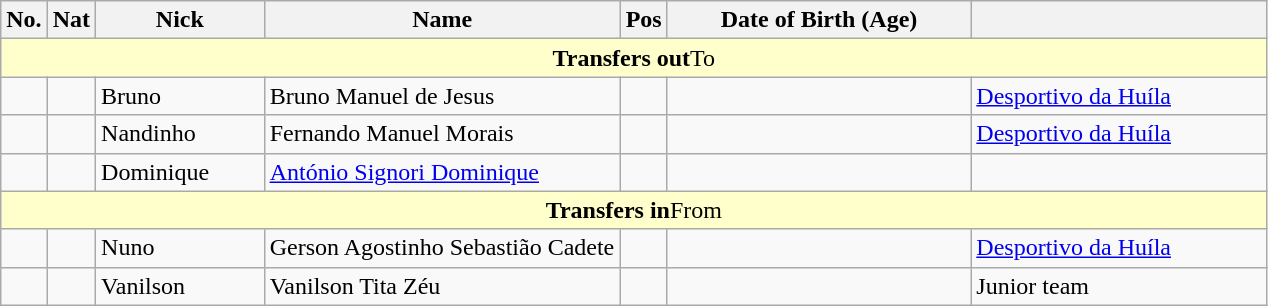<table class="wikitable ve-ce-branchNode ve-ce-tableNode">
<tr>
<th>No.</th>
<th>Nat</th>
<th width=105px>Nick</th>
<th width=230px>Name</th>
<th>Pos</th>
<th width=195px>Date of Birth (Age)</th>
<th width=190px></th>
</tr>
<tr bgcolor=#ffffcc>
<td align=center colspan=7><strong>Transfers out</strong>To</td>
</tr>
<tr>
<td></td>
<td></td>
<td>Bruno</td>
<td>Bruno Manuel de Jesus</td>
<td></td>
<td></td>
<td><a href='#'>Desportivo da Huíla</a></td>
</tr>
<tr>
<td></td>
<td></td>
<td>Nandinho</td>
<td>Fernando Manuel Morais</td>
<td></td>
<td></td>
<td><a href='#'>Desportivo da Huíla</a></td>
</tr>
<tr>
<td></td>
<td></td>
<td>Dominique</td>
<td><a href='#'>António Signori Dominique</a></td>
<td></td>
<td></td>
<td></td>
</tr>
<tr bgcolor=#ffffcc>
<td align=center colspan=7><strong>Transfers in</strong>From</td>
</tr>
<tr>
<td></td>
<td></td>
<td>Nuno</td>
<td>Gerson Agostinho Sebastião Cadete</td>
<td></td>
<td></td>
<td><a href='#'>Desportivo da Huíla</a></td>
</tr>
<tr>
<td></td>
<td></td>
<td>Vanilson</td>
<td>Vanilson Tita Zéu</td>
<td></td>
<td></td>
<td>Junior team</td>
</tr>
</table>
